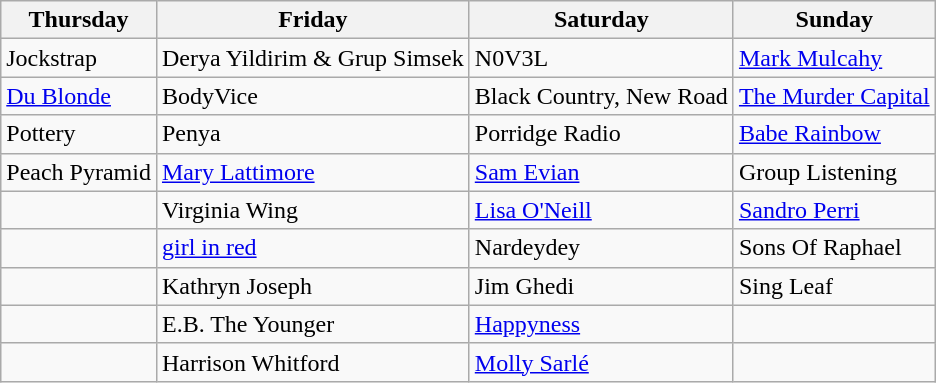<table class="wikitable">
<tr>
<th>Thursday</th>
<th>Friday</th>
<th>Saturday</th>
<th>Sunday</th>
</tr>
<tr>
<td>Jockstrap</td>
<td>Derya Yildirim & Grup Simsek</td>
<td>N0V3L</td>
<td><a href='#'>Mark Mulcahy</a></td>
</tr>
<tr>
<td><a href='#'>Du Blonde</a></td>
<td>BodyVice</td>
<td>Black Country, New Road</td>
<td><a href='#'>The Murder Capital</a></td>
</tr>
<tr>
<td>Pottery</td>
<td>Penya</td>
<td>Porridge Radio</td>
<td><a href='#'>Babe Rainbow</a></td>
</tr>
<tr>
<td>Peach Pyramid</td>
<td><a href='#'>Mary Lattimore</a></td>
<td><a href='#'>Sam Evian</a></td>
<td>Group Listening</td>
</tr>
<tr>
<td></td>
<td>Virginia Wing</td>
<td><a href='#'>Lisa O'Neill</a></td>
<td><a href='#'>Sandro Perri</a></td>
</tr>
<tr>
<td></td>
<td><a href='#'>girl in red</a></td>
<td>Nardeydey</td>
<td>Sons Of Raphael</td>
</tr>
<tr>
<td></td>
<td>Kathryn Joseph</td>
<td>Jim Ghedi</td>
<td>Sing Leaf</td>
</tr>
<tr>
<td></td>
<td>E.B. The Younger</td>
<td><a href='#'>Happyness</a></td>
<td></td>
</tr>
<tr>
<td></td>
<td>Harrison Whitford</td>
<td><a href='#'>Molly Sarlé</a></td>
<td></td>
</tr>
</table>
